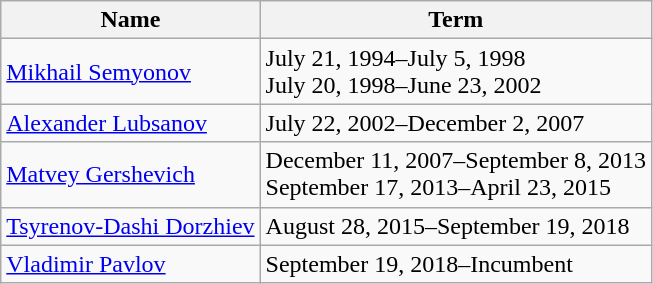<table class="wikitable">
<tr>
<th>Name</th>
<th>Term</th>
</tr>
<tr>
<td><a href='#'>Mikhail Semyonov</a></td>
<td>July 21, 1994–July 5, 1998<br>July 20, 1998–June 23, 2002</td>
</tr>
<tr>
<td><a href='#'>Alexander Lubsanov</a></td>
<td>July 22, 2002–December 2, 2007</td>
</tr>
<tr>
<td><a href='#'>Matvey Gershevich</a></td>
<td>December 11, 2007–September 8, 2013<br>September 17, 2013–April 23, 2015</td>
</tr>
<tr>
<td><a href='#'>Tsyrenov-Dashi Dorzhiev</a></td>
<td>August 28, 2015–September 19, 2018</td>
</tr>
<tr>
<td><a href='#'>Vladimir Pavlov</a></td>
<td>September 19, 2018–Incumbent</td>
</tr>
</table>
